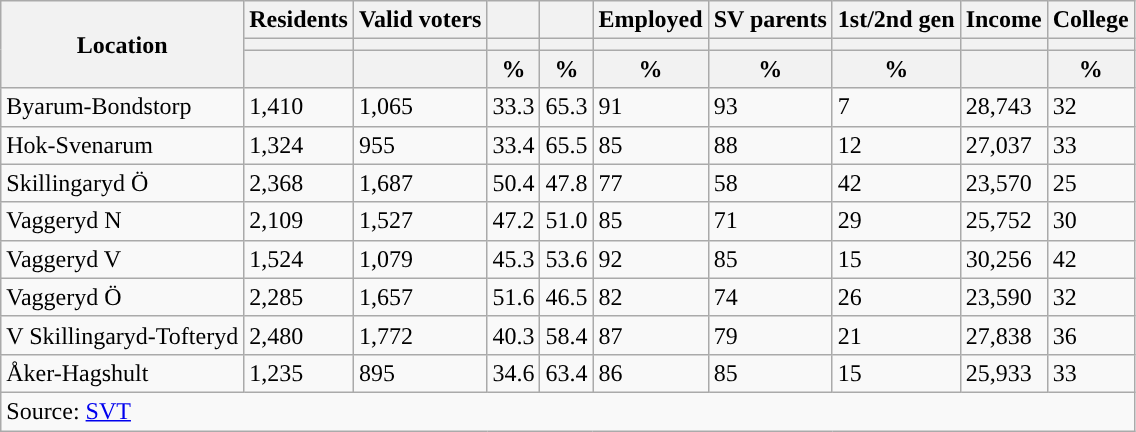<table role="presentation" class="wikitable sortable mw-collapsible mw-collapsed">
<tr>
<th rowspan="3">Location</th>
<th>Residents</th>
<th>Valid voters</th>
<th></th>
<th></th>
<th>Employed</th>
<th>SV parents</th>
<th>1st/2nd gen</th>
<th>Income</th>
<th>College</th>
</tr>
<tr>
<th></th>
<th></th>
<th style="background:"></th>
<th style="background:"></th>
<th></th>
<th></th>
<th></th>
<th></th>
<th></th>
</tr>
<tr>
<th></th>
<th data-sort-type="number"></th>
<th data-sort-type="number">%</th>
<th data-sort-type="number">%</th>
<th data-sort-type="number">%</th>
<th data-sort-type="number">%</th>
<th data-sort-type="number">%</th>
<th data-sort-type="number"></th>
<th data-sort-type="number">%</th>
</tr>
<tr>
<td align="left">Byarum-Bondstorp</td>
<td>1,410</td>
<td>1,065</td>
<td>33.3</td>
<td>65.3</td>
<td>91</td>
<td>93</td>
<td>7</td>
<td>28,743</td>
<td>32</td>
</tr>
<tr>
<td align="left">Hok-Svenarum</td>
<td>1,324</td>
<td>955</td>
<td>33.4</td>
<td>65.5</td>
<td>85</td>
<td>88</td>
<td>12</td>
<td>27,037</td>
<td>33</td>
</tr>
<tr>
<td align="left">Skillingaryd Ö</td>
<td>2,368</td>
<td>1,687</td>
<td>50.4</td>
<td>47.8</td>
<td>77</td>
<td>58</td>
<td>42</td>
<td>23,570</td>
<td>25</td>
</tr>
<tr>
<td align="left">Vaggeryd N</td>
<td>2,109</td>
<td>1,527</td>
<td>47.2</td>
<td>51.0</td>
<td>85</td>
<td>71</td>
<td>29</td>
<td>25,752</td>
<td>30</td>
</tr>
<tr>
<td align="left">Vaggeryd V</td>
<td>1,524</td>
<td>1,079</td>
<td>45.3</td>
<td>53.6</td>
<td>92</td>
<td>85</td>
<td>15</td>
<td>30,256</td>
<td>42</td>
</tr>
<tr>
<td align="left">Vaggeryd Ö</td>
<td>2,285</td>
<td>1,657</td>
<td>51.6</td>
<td>46.5</td>
<td>82</td>
<td>74</td>
<td>26</td>
<td>23,590</td>
<td>32</td>
</tr>
<tr>
<td align="left">V Skillingaryd-Tofteryd</td>
<td>2,480</td>
<td>1,772</td>
<td>40.3</td>
<td>58.4</td>
<td>87</td>
<td>79</td>
<td>21</td>
<td>27,838</td>
<td>36</td>
</tr>
<tr>
<td align="left">Åker-Hagshult</td>
<td>1,235</td>
<td>895</td>
<td>34.6</td>
<td>63.4</td>
<td>86</td>
<td>85</td>
<td>15</td>
<td>25,933</td>
<td>33</td>
</tr>
<tr>
<td colspan="10" align="left">Source: <a href='#'>SVT</a></td>
</tr>
</table>
